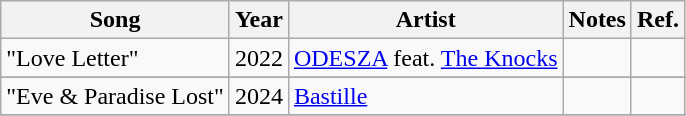<table class="wikitable sortable">
<tr>
<th>Song</th>
<th>Year</th>
<th>Artist</th>
<th class="unsortable">Notes</th>
<th>Ref.</th>
</tr>
<tr>
<td>"Love Letter"</td>
<td>2022</td>
<td><a href='#'>ODESZA</a> feat. <a href='#'>The Knocks</a></td>
<td></td>
<td></td>
</tr>
<tr>
</tr>
<tr>
<td>"Eve & Paradise Lost"</td>
<td>2024</td>
<td><a href='#'>Bastille</a></td>
<td></td>
<td></td>
</tr>
<tr>
</tr>
</table>
